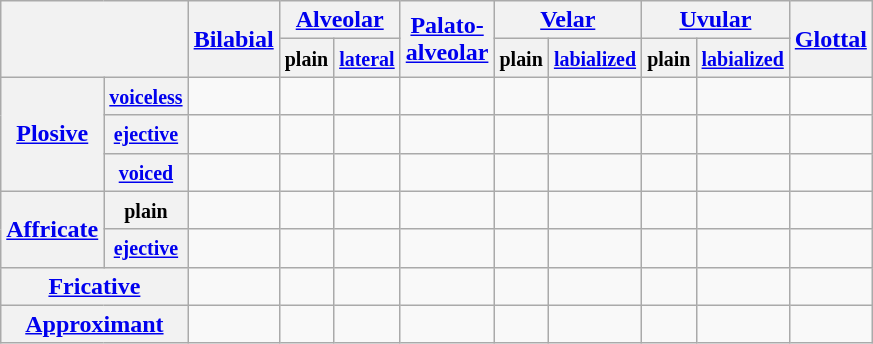<table class="wikitable" style=text-align:center>
<tr>
<th colspan="2" rowspan="2"></th>
<th rowspan="2"><a href='#'>Bilabial</a></th>
<th colspan="2" align="center"><a href='#'>Alveolar</a></th>
<th rowspan="2"><a href='#'>Palato-</a><br><a href='#'>alveolar</a></th>
<th colspan="2" align="center"><a href='#'>Velar</a></th>
<th colspan="2" align="center"><a href='#'>Uvular</a></th>
<th rowspan="2"><a href='#'>Glottal</a></th>
</tr>
<tr>
<th><small> plain </small></th>
<th><small> <a href='#'>lateral</a> </small></th>
<th><small> plain </small></th>
<th><small> <a href='#'>labialized</a> </small></th>
<th><small> plain </small></th>
<th><small> <a href='#'>labialized</a> </small></th>
</tr>
<tr>
<th rowspan="3"><a href='#'>Plosive</a></th>
<th><small> <a href='#'>voiceless</a> </small></th>
<td> </td>
<td> </td>
<td></td>
<td></td>
<td> </td>
<td> </td>
<td> </td>
<td> </td>
<td></td>
</tr>
<tr>
<th><small> <a href='#'>ejective</a> </small></th>
<td> </td>
<td> </td>
<td></td>
<td></td>
<td> </td>
<td> </td>
<td> </td>
<td> </td>
<td> </td>
</tr>
<tr>
<th><small> <a href='#'>voiced</a> </small></th>
<td> </td>
<td> </td>
<td></td>
<td></td>
<td> </td>
<td></td>
<td></td>
<td></td>
<td></td>
</tr>
<tr>
<th rowspan="2"><a href='#'>Affricate</a></th>
<th><small> plain </small></th>
<td></td>
<td> </td>
<td> </td>
<td> </td>
<td></td>
<td></td>
<td></td>
<td></td>
<td></td>
</tr>
<tr>
<th><small> <a href='#'>ejective</a> </small></th>
<td></td>
<td> </td>
<td> </td>
<td> </td>
<td></td>
<td></td>
<td></td>
<td></td>
<td></td>
</tr>
<tr>
<th colspan=2><a href='#'>Fricative</a></th>
<td></td>
<td> </td>
<td> </td>
<td> </td>
<td> </td>
<td> </td>
<td> </td>
<td> </td>
<td> </td>
</tr>
<tr>
<th colspan=2><a href='#'>Approximant</a></th>
<td></td>
<td></td>
<td> </td>
<td> </td>
<td></td>
<td> </td>
<td></td>
<td></td>
<td></td>
</tr>
</table>
